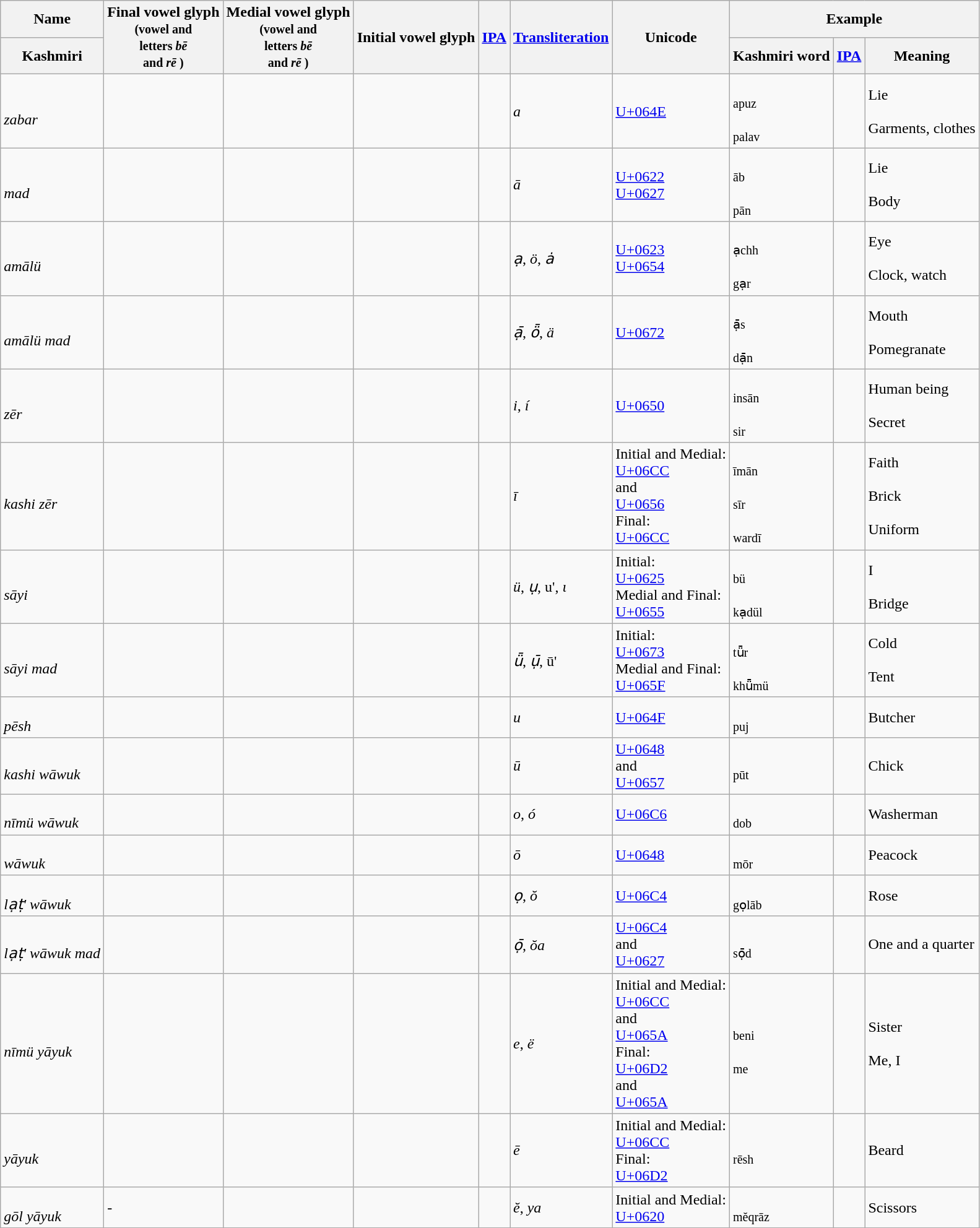<table class="wikitable">
<tr>
<th>Name</th>
<th rowspan=2>Final vowel glyph <br> <small>(vowel and<br>letters <em>bē</em> <br>and <em>rē</em> )</small></th>
<th rowspan=2>Medial vowel glyph <br> <small>(vowel and<br>letters <em>bē</em> <br>and <em>rē</em> )</small></th>
<th rowspan=2>Initial vowel glyph</th>
<th rowspan=2><a href='#'>IPA</a></th>
<th rowspan=2><a href='#'>Transliteration</a></th>
<th rowspan=2>Unicode</th>
<th colspan="3">Example</th>
</tr>
<tr>
<th>Kashmiri</th>
<th>Kashmiri word</th>
<th><a href='#'>IPA</a></th>
<th>Meaning</th>
</tr>
<tr>
<td style="white-space:nowrap"><span>  </span><br><em>zabar</em></td>
<td><br></td>
<td><br></td>
<td></td>
<td></td>
<td><em>a</em></td>
<td><a href='#'>U+064E</a></td>
<td><br><small>apuz</small><br><br><small>palav</small></td>
<td style="white-space:nowrap;"><br><br> </td>
<td>Lie<br><br>Garments, clothes</td>
</tr>
<tr>
<td style="white-space:nowrap"><span>  </span><br><em>mad</em></td>
<td><br></td>
<td><br></td>
<td></td>
<td></td>
<td><em>ā</em></td>
<td><a href='#'>U+0622</a><br><a href='#'>U+0627</a></td>
<td><br><small>āb</small><br><br><small>pān</small></td>
<td style="white-space:nowrap;"><br><br> </td>
<td>Lie<br><br>Body</td>
</tr>
<tr>
<td style="white-space:nowrap"><span>  </span><br><em>amālü</em></td>
<td><br></td>
<td><br></td>
<td></td>
<td></td>
<td><em>ạ</em>, <em>ö</em>, <em>ȧ</em></td>
<td><a href='#'>U+0623</a><br><a href='#'>U+0654</a></td>
<td><br><small>ạchh</small><br><br><small>gạr</small></td>
<td style="white-space:nowrap;"><br><br> </td>
<td>Eye<br><br>Clock, watch</td>
</tr>
<tr>
<td style="white-space:nowrap"><span>  </span><br><em>amālü mad</em></td>
<td><br></td>
<td><br></td>
<td></td>
<td></td>
<td><em>ạ̄</em>, <em>ȫ</em>, <em>ä</em></td>
<td><a href='#'>U+0672</a></td>
<td><br><small>ạ̄s</small><br><br><small>dạ̄n</small></td>
<td style="white-space:nowrap;"><br><br> </td>
<td>Mouth<br><br>Pomegranate</td>
</tr>
<tr>
<td style="white-space:nowrap"><span>  </span><br><em>zēr</em></td>
<td><br></td>
<td><br></td>
<td></td>
<td></td>
<td><em>i</em>, <em>í</em></td>
<td><a href='#'>U+0650</a></td>
<td><br><small>insān</small><br><br><small>sir</small></td>
<td style="white-space:nowrap;"><br><br> </td>
<td>Human being<br><br>Secret</td>
</tr>
<tr>
<td style="white-space:nowrap"><span>  </span><br><em>kashi zēr</em></td>
<td><br></td>
<td><br></td>
<td></td>
<td></td>
<td><em>ī</em></td>
<td>Initial and Medial:<br><a href='#'>U+06CC</a><br>and<br><a href='#'>U+0656</a><br>Final:<br><a href='#'>U+06CC</a></td>
<td><br><small>īmān</small><br><br><small>sīr</small><br><br><small>wardī</small></td>
<td style="white-space:nowrap;"><br><br> <br><br> </td>
<td>Faith<br><br>Brick<br><br>Uniform</td>
</tr>
<tr>
<td style="white-space:nowrap"><span>  </span><br><em>sāyi</em></td>
<td><br></td>
<td><br></td>
<td></td>
<td></td>
<td><em>ü</em>, <em>ụ</em>,  u', <em>ι</em></td>
<td>Initial:<br><a href='#'>U+0625</a><br>Medial and Final:<br><a href='#'>U+0655</a></td>
<td><br><small>bü</small><br><br><small>kạdül</small></td>
<td style="white-space:nowrap;"><br><br> </td>
<td>I<br><br>Bridge</td>
</tr>
<tr>
<td style="white-space:nowrap"><span>  </span><br><em>sāyi mad</em></td>
<td><br></td>
<td><br></td>
<td></td>
<td></td>
<td><em>ǖ</em>, <em>ụ̄</em>, ū'</td>
<td>Initial:<br><a href='#'>U+0673</a><br>Medial and Final:<br><a href='#'>U+065F</a></td>
<td><br><small>tǖr</small><br><br><small>khǖmü</small></td>
<td style="white-space:nowrap;"><br><br> </td>
<td>Cold<br><br>Tent</td>
</tr>
<tr>
<td style="white-space:nowrap"><span>  </span><br><em>pēsh</em></td>
<td><br></td>
<td><br></td>
<td></td>
<td></td>
<td><em>u</em></td>
<td><a href='#'>U+064F</a></td>
<td><br><small>puj</small></td>
<td style="white-space:nowrap;"></td>
<td>Butcher</td>
</tr>
<tr>
<td style="white-space:nowrap"><span>  </span><br><em>kashi wāwuk</em></td>
<td><br></td>
<td><br></td>
<td></td>
<td></td>
<td><em>ū</em></td>
<td><a href='#'>U+0648</a><br>and<br><a href='#'>U+0657</a></td>
<td><br><small>pūt</small></td>
<td style="white-space:nowrap;"></td>
<td>Chick</td>
</tr>
<tr>
<td style="white-space:nowrap"><span>  </span><br><em>nīmü wāwuk</em></td>
<td><br></td>
<td><br></td>
<td></td>
<td></td>
<td><em>o</em>, <em>ó</em></td>
<td><a href='#'>U+06C6</a></td>
<td><br><small>dob</small></td>
<td style="white-space:nowrap;"></td>
<td>Washerman</td>
</tr>
<tr>
<td style="white-space:nowrap"><span>  </span><br><em>wāwuk</em></td>
<td><br></td>
<td><br></td>
<td></td>
<td></td>
<td><em>ō</em></td>
<td><a href='#'>U+0648</a></td>
<td><br><small>mōr</small></td>
<td style="white-space:nowrap;"></td>
<td>Peacock</td>
</tr>
<tr>
<td style="white-space:nowrap"><span>  </span><br><em>lạṭ' wāwuk</em></td>
<td><br></td>
<td><br></td>
<td></td>
<td></td>
<td><em>ọ</em>, <em>ŏ</em></td>
<td><a href='#'>U+06C4</a></td>
<td><br><small>gọlāb</small></td>
<td style="white-space:nowrap;"></td>
<td>Rose</td>
</tr>
<tr>
<td style="white-space:nowrap"><span>  </span><br><em>lạṭ' wāwuk mad</em></td>
<td><br></td>
<td><br></td>
<td></td>
<td></td>
<td><em>ọ̄</em>, <em>ŏa</em></td>
<td><a href='#'>U+06C4</a><br>and<br><a href='#'>U+0627</a></td>
<td><br><small>sọ̄d</small></td>
<td style="white-space:nowrap;"></td>
<td>One and a quarter</td>
</tr>
<tr>
<td style="white-space:nowrap"><span>  </span><br><em>nīmü yāyuk</em></td>
<td><br></td>
<td><br></td>
<td></td>
<td></td>
<td><em>e</em>, <em>ë</em></td>
<td>Initial and Medial:<br><a href='#'>U+06CC</a><br>and<br><a href='#'>U+065A</a><br>Final:<br><a href='#'>U+06D2</a><br>and<br><a href='#'>U+065A</a></td>
<td><br><small>beni</small><br><br><small>me</small></td>
<td style="white-space:nowrap;"><br><br> </td>
<td>Sister<br><br>Me, I</td>
</tr>
<tr>
<td style="white-space:nowrap"><span>  </span><br><em>yāyuk</em></td>
<td><br></td>
<td><br></td>
<td></td>
<td></td>
<td><em>ē</em></td>
<td>Initial and Medial:<br><a href='#'>U+06CC</a><br>Final:<br><a href='#'>U+06D2</a></td>
<td><br><small>rēsh</small></td>
<td style="white-space:nowrap;"></td>
<td>Beard</td>
</tr>
<tr>
<td style="white-space:nowrap"><span>  </span><br><em>gōl yāyuk</em></td>
<td>-</td>
<td><br></td>
<td></td>
<td></td>
<td><em>ĕ</em>, <em>ya</em></td>
<td>Initial and Medial:<br><a href='#'>U+0620</a></td>
<td><br><small>mĕqrāz</small></td>
<td style="white-space:nowrap;"></td>
<td>Scissors</td>
</tr>
<tr>
</tr>
</table>
